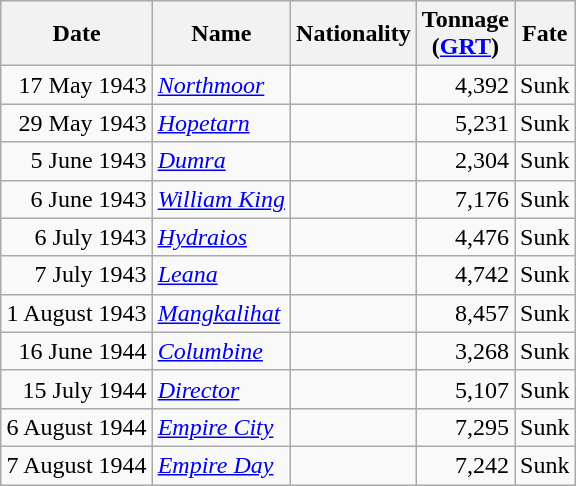<table class="wikitable sortable" style="margin: 1em auto 1em auto;" style="margin: 1em auto 1em auto;">
<tr>
<th>Date</th>
<th>Name</th>
<th>Nationality</th>
<th>Tonnage <br>(<a href='#'>GRT</a>)</th>
<th>Fate</th>
</tr>
<tr>
<td align="right">17 May 1943</td>
<td align="left"><a href='#'><em>Northmoor</em></a></td>
<td align="left"></td>
<td align="right">4,392</td>
<td align="left">Sunk</td>
</tr>
<tr>
<td align="right">29 May 1943</td>
<td align="left"><a href='#'><em>Hopetarn</em></a></td>
<td align="left"></td>
<td align="right">5,231</td>
<td align="left">Sunk</td>
</tr>
<tr>
<td align="right">5 June 1943</td>
<td align="left"><a href='#'><em>Dumra</em></a></td>
<td align="left"></td>
<td align="right">2,304</td>
<td align="left">Sunk</td>
</tr>
<tr>
<td align="right">6 June 1943</td>
<td align="left"><a href='#'><em>William King</em></a></td>
<td align="left"></td>
<td align="right">7,176</td>
<td align="left">Sunk</td>
</tr>
<tr>
<td align="right">6 July 1943</td>
<td align="left"><a href='#'><em>Hydraios</em></a></td>
<td align="left"></td>
<td align="right">4,476</td>
<td align="left">Sunk</td>
</tr>
<tr>
<td align="right">7 July 1943</td>
<td align="left"><a href='#'><em>Leana</em></a></td>
<td align="left"></td>
<td align="right">4,742</td>
<td align="left">Sunk</td>
</tr>
<tr>
<td align="right">1 August 1943</td>
<td align="left"><a href='#'><em>Mangkalihat</em></a></td>
<td align="left"></td>
<td align="right">8,457</td>
<td align="left">Sunk</td>
</tr>
<tr>
<td align="right">16 June 1944</td>
<td align="left"><a href='#'><em>Columbine</em></a></td>
<td align="left"></td>
<td align="right">3,268</td>
<td align="left">Sunk</td>
</tr>
<tr>
<td align="right">15 July 1944</td>
<td align="left"><a href='#'><em>Director</em></a></td>
<td align="left"></td>
<td align="right">5,107</td>
<td align="left">Sunk</td>
</tr>
<tr>
<td align="right">6 August 1944</td>
<td align="left"><a href='#'><em>Empire City</em></a></td>
<td align="left"></td>
<td align="right">7,295</td>
<td align="left">Sunk</td>
</tr>
<tr>
<td align="right">7 August 1944</td>
<td align="left"><a href='#'><em>Empire Day</em></a></td>
<td align="left"></td>
<td align="right">7,242</td>
<td align="left">Sunk</td>
</tr>
</table>
